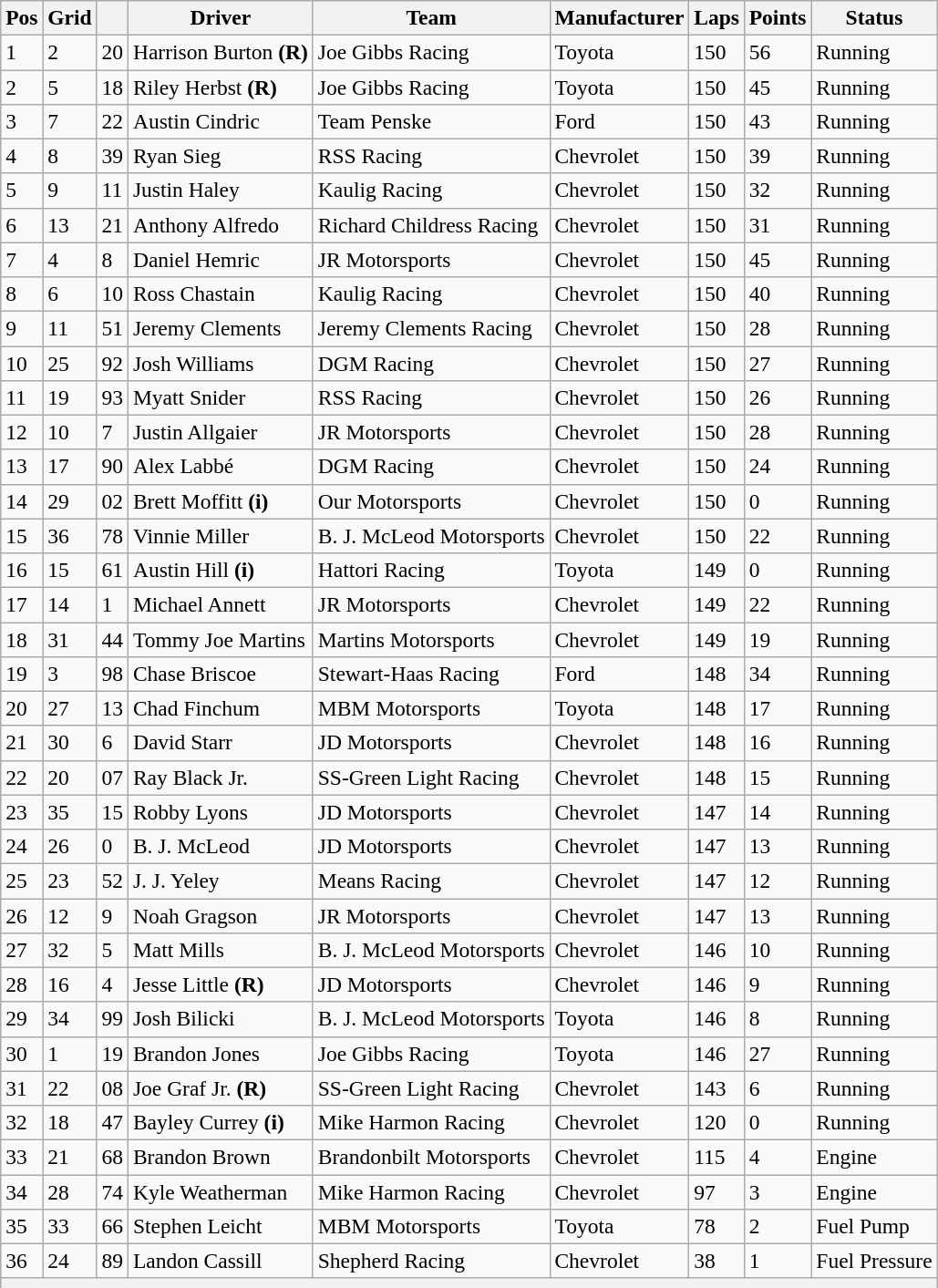<table class="wikitable" style="font-size:98%">
<tr>
<th>Pos</th>
<th>Grid</th>
<th></th>
<th>Driver</th>
<th>Team</th>
<th>Manufacturer</th>
<th>Laps</th>
<th>Points</th>
<th>Status</th>
</tr>
<tr>
<td>1</td>
<td>2</td>
<td>20</td>
<td>Harrison Burton <strong>(R)</strong></td>
<td>Joe Gibbs Racing</td>
<td>Toyota</td>
<td>150</td>
<td>56</td>
<td>Running</td>
</tr>
<tr>
<td>2</td>
<td>5</td>
<td>18</td>
<td>Riley Herbst <strong>(R)</strong></td>
<td>Joe Gibbs Racing</td>
<td>Toyota</td>
<td>150</td>
<td>45</td>
<td>Running</td>
</tr>
<tr>
<td>3</td>
<td>7</td>
<td>22</td>
<td>Austin Cindric</td>
<td>Team Penske</td>
<td>Ford</td>
<td>150</td>
<td>43</td>
<td>Running</td>
</tr>
<tr>
<td>4</td>
<td>8</td>
<td>39</td>
<td>Ryan Sieg</td>
<td>RSS Racing</td>
<td>Chevrolet</td>
<td>150</td>
<td>39</td>
<td>Running</td>
</tr>
<tr>
<td>5</td>
<td>9</td>
<td>11</td>
<td>Justin Haley</td>
<td>Kaulig Racing</td>
<td>Chevrolet</td>
<td>150</td>
<td>32</td>
<td>Running</td>
</tr>
<tr>
<td>6</td>
<td>13</td>
<td>21</td>
<td>Anthony Alfredo</td>
<td>Richard Childress Racing</td>
<td>Chevrolet</td>
<td>150</td>
<td>31</td>
<td>Running</td>
</tr>
<tr>
<td>7</td>
<td>4</td>
<td>8</td>
<td>Daniel Hemric</td>
<td>JR Motorsports</td>
<td>Chevrolet</td>
<td>150</td>
<td>45</td>
<td>Running</td>
</tr>
<tr>
<td>8</td>
<td>6</td>
<td>10</td>
<td>Ross Chastain</td>
<td>Kaulig Racing</td>
<td>Chevrolet</td>
<td>150</td>
<td>40</td>
<td>Running</td>
</tr>
<tr>
<td>9</td>
<td>11</td>
<td>51</td>
<td>Jeremy Clements</td>
<td>Jeremy Clements Racing</td>
<td>Chevrolet</td>
<td>150</td>
<td>28</td>
<td>Running</td>
</tr>
<tr>
<td>10</td>
<td>25</td>
<td>92</td>
<td>Josh Williams</td>
<td>DGM Racing</td>
<td>Chevrolet</td>
<td>150</td>
<td>27</td>
<td>Running</td>
</tr>
<tr>
<td>11</td>
<td>19</td>
<td>93</td>
<td>Myatt Snider</td>
<td>RSS Racing</td>
<td>Chevrolet</td>
<td>150</td>
<td>26</td>
<td>Running</td>
</tr>
<tr>
<td>12</td>
<td>10</td>
<td>7</td>
<td>Justin Allgaier</td>
<td>JR Motorsports</td>
<td>Chevrolet</td>
<td>150</td>
<td>28</td>
<td>Running</td>
</tr>
<tr>
<td>13</td>
<td>17</td>
<td>90</td>
<td>Alex Labbé</td>
<td>DGM Racing</td>
<td>Chevrolet</td>
<td>150</td>
<td>24</td>
<td>Running</td>
</tr>
<tr>
<td>14</td>
<td>29</td>
<td>02</td>
<td>Brett Moffitt <strong>(i)</strong></td>
<td>Our Motorsports</td>
<td>Chevrolet</td>
<td>150</td>
<td>0</td>
<td>Running</td>
</tr>
<tr>
<td>15</td>
<td>36</td>
<td>78</td>
<td>Vinnie Miller</td>
<td>B. J. McLeod Motorsports</td>
<td>Chevrolet</td>
<td>150</td>
<td>22</td>
<td>Running</td>
</tr>
<tr>
<td>16</td>
<td>15</td>
<td>61</td>
<td>Austin Hill <strong>(i)</strong></td>
<td>Hattori Racing</td>
<td>Toyota</td>
<td>149</td>
<td>0</td>
<td>Running</td>
</tr>
<tr>
<td>17</td>
<td>14</td>
<td>1</td>
<td>Michael Annett</td>
<td>JR Motorsports</td>
<td>Chevrolet</td>
<td>149</td>
<td>22</td>
<td>Running</td>
</tr>
<tr>
<td>18</td>
<td>31</td>
<td>44</td>
<td>Tommy Joe Martins</td>
<td>Martins Motorsports</td>
<td>Chevrolet</td>
<td>149</td>
<td>19</td>
<td>Running</td>
</tr>
<tr>
<td>19</td>
<td>3</td>
<td>98</td>
<td>Chase Briscoe</td>
<td>Stewart-Haas Racing</td>
<td>Ford</td>
<td>148</td>
<td>34</td>
<td>Running</td>
</tr>
<tr>
<td>20</td>
<td>27</td>
<td>13</td>
<td>Chad Finchum</td>
<td>MBM Motorsports</td>
<td>Toyota</td>
<td>148</td>
<td>17</td>
<td>Running</td>
</tr>
<tr>
<td>21</td>
<td>30</td>
<td>6</td>
<td>David Starr</td>
<td>JD Motorsports</td>
<td>Chevrolet</td>
<td>148</td>
<td>16</td>
<td>Running</td>
</tr>
<tr>
<td>22</td>
<td>20</td>
<td>07</td>
<td>Ray Black Jr.</td>
<td>SS-Green Light Racing</td>
<td>Chevrolet</td>
<td>148</td>
<td>15</td>
<td>Running</td>
</tr>
<tr>
<td>23</td>
<td>35</td>
<td>15</td>
<td>Robby Lyons</td>
<td>JD Motorsports</td>
<td>Chevrolet</td>
<td>147</td>
<td>14</td>
<td>Running</td>
</tr>
<tr>
<td>24</td>
<td>26</td>
<td>0</td>
<td>B. J. McLeod</td>
<td>JD Motorsports</td>
<td>Chevrolet</td>
<td>147</td>
<td>13</td>
<td>Running</td>
</tr>
<tr>
<td>25</td>
<td>23</td>
<td>52</td>
<td>J. J. Yeley</td>
<td>Means Racing</td>
<td>Chevrolet</td>
<td>147</td>
<td>12</td>
<td>Running</td>
</tr>
<tr>
<td>26</td>
<td>12</td>
<td>9</td>
<td>Noah Gragson</td>
<td>JR Motorsports</td>
<td>Chevrolet</td>
<td>147</td>
<td>13</td>
<td>Running</td>
</tr>
<tr>
<td>27</td>
<td>32</td>
<td>5</td>
<td>Matt Mills</td>
<td>B. J. McLeod Motorsports</td>
<td>Chevrolet</td>
<td>146</td>
<td>10</td>
<td>Running</td>
</tr>
<tr>
<td>28</td>
<td>16</td>
<td>4</td>
<td>Jesse Little <strong>(R)</strong></td>
<td>JD Motorsports</td>
<td>Chevrolet</td>
<td>146</td>
<td>9</td>
<td>Running</td>
</tr>
<tr>
<td>29</td>
<td>34</td>
<td>99</td>
<td>Josh Bilicki</td>
<td>B. J. McLeod Motorsports</td>
<td>Toyota</td>
<td>146</td>
<td>8</td>
<td>Running</td>
</tr>
<tr>
<td>30</td>
<td>1</td>
<td>19</td>
<td>Brandon Jones</td>
<td>Joe Gibbs Racing</td>
<td>Toyota</td>
<td>146</td>
<td>27</td>
<td>Running</td>
</tr>
<tr>
<td>31</td>
<td>22</td>
<td>08</td>
<td>Joe Graf Jr. <strong>(R)</strong></td>
<td>SS-Green Light Racing</td>
<td>Chevrolet</td>
<td>143</td>
<td>6</td>
<td>Running</td>
</tr>
<tr>
<td>32</td>
<td>18</td>
<td>47</td>
<td>Bayley Currey <strong>(i)</strong></td>
<td>Mike Harmon Racing</td>
<td>Chevrolet</td>
<td>120</td>
<td>0</td>
<td>Running</td>
</tr>
<tr>
<td>33</td>
<td>21</td>
<td>68</td>
<td>Brandon Brown</td>
<td>Brandonbilt Motorsports</td>
<td>Chevrolet</td>
<td>115</td>
<td>4</td>
<td>Engine</td>
</tr>
<tr>
<td>34</td>
<td>28</td>
<td>74</td>
<td>Kyle Weatherman</td>
<td>Mike Harmon Racing</td>
<td>Chevrolet</td>
<td>97</td>
<td>3</td>
<td>Engine</td>
</tr>
<tr>
<td>35</td>
<td>33</td>
<td>66</td>
<td>Stephen Leicht</td>
<td>MBM Motorsports</td>
<td>Toyota</td>
<td>78</td>
<td>2</td>
<td>Fuel Pump</td>
</tr>
<tr>
<td>36</td>
<td>24</td>
<td>89</td>
<td>Landon Cassill</td>
<td>Shepherd Racing</td>
<td>Chevrolet</td>
<td>38</td>
<td>1</td>
<td>Fuel Pressure</td>
</tr>
<tr>
<th colspan="9"></th>
</tr>
<tr>
</tr>
</table>
